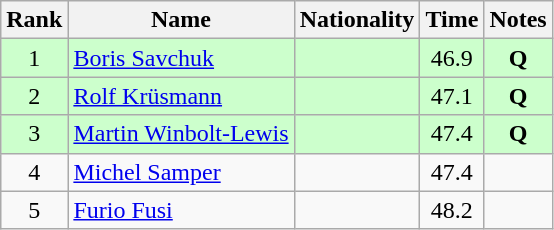<table class="wikitable sortable" style="text-align:center">
<tr>
<th>Rank</th>
<th>Name</th>
<th>Nationality</th>
<th>Time</th>
<th>Notes</th>
</tr>
<tr bgcolor=ccffcc>
<td>1</td>
<td align=left><a href='#'>Boris Savchuk</a></td>
<td align=left></td>
<td>46.9</td>
<td><strong>Q</strong></td>
</tr>
<tr bgcolor=ccffcc>
<td>2</td>
<td align=left><a href='#'>Rolf Krüsmann</a></td>
<td align=left></td>
<td>47.1</td>
<td><strong>Q</strong></td>
</tr>
<tr bgcolor=ccffcc>
<td>3</td>
<td align=left><a href='#'>Martin Winbolt-Lewis</a></td>
<td align=left></td>
<td>47.4</td>
<td><strong>Q</strong></td>
</tr>
<tr>
<td>4</td>
<td align=left><a href='#'>Michel Samper</a></td>
<td align=left></td>
<td>47.4</td>
<td></td>
</tr>
<tr>
<td>5</td>
<td align=left><a href='#'>Furio Fusi</a></td>
<td align=left></td>
<td>48.2</td>
<td></td>
</tr>
</table>
